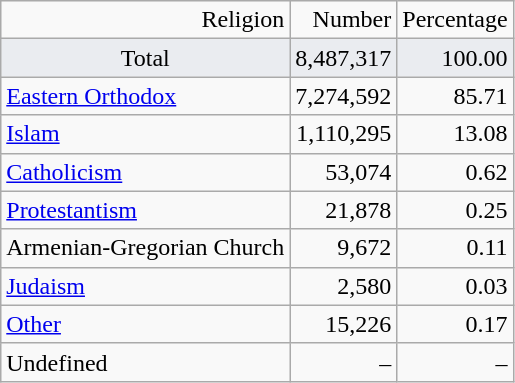<table class="wikitable sortable" style="text-align:right;">
<tr>
<td>Religion</td>
<td>Number</td>
<td>Percentage</td>
</tr>
<tr bgcolor="#eaecf0" valign="top">
<td align="center">Total</td>
<td>8,487,317</td>
<td>100.00</td>
</tr>
<tr>
<td align="left"><a href='#'>Eastern Orthodox</a></td>
<td>7,274,592</td>
<td>85.71</td>
</tr>
<tr>
<td align="left"><a href='#'>Islam</a></td>
<td>1,110,295</td>
<td>13.08</td>
</tr>
<tr>
<td align="left"><a href='#'>Catholicism</a></td>
<td>53,074</td>
<td>0.62</td>
</tr>
<tr>
<td align="left"><a href='#'>Protestantism</a></td>
<td>21,878</td>
<td>0.25</td>
</tr>
<tr>
<td align="left">Armenian-Gregorian Church</td>
<td>9,672</td>
<td>0.11</td>
</tr>
<tr>
<td align="left"><a href='#'>Judaism</a></td>
<td>2,580</td>
<td>0.03</td>
</tr>
<tr>
<td align="left"><a href='#'>Other</a></td>
<td>15,226</td>
<td>0.17</td>
</tr>
<tr>
<td align="left">Undefined</td>
<td>–</td>
<td>–</td>
</tr>
</table>
